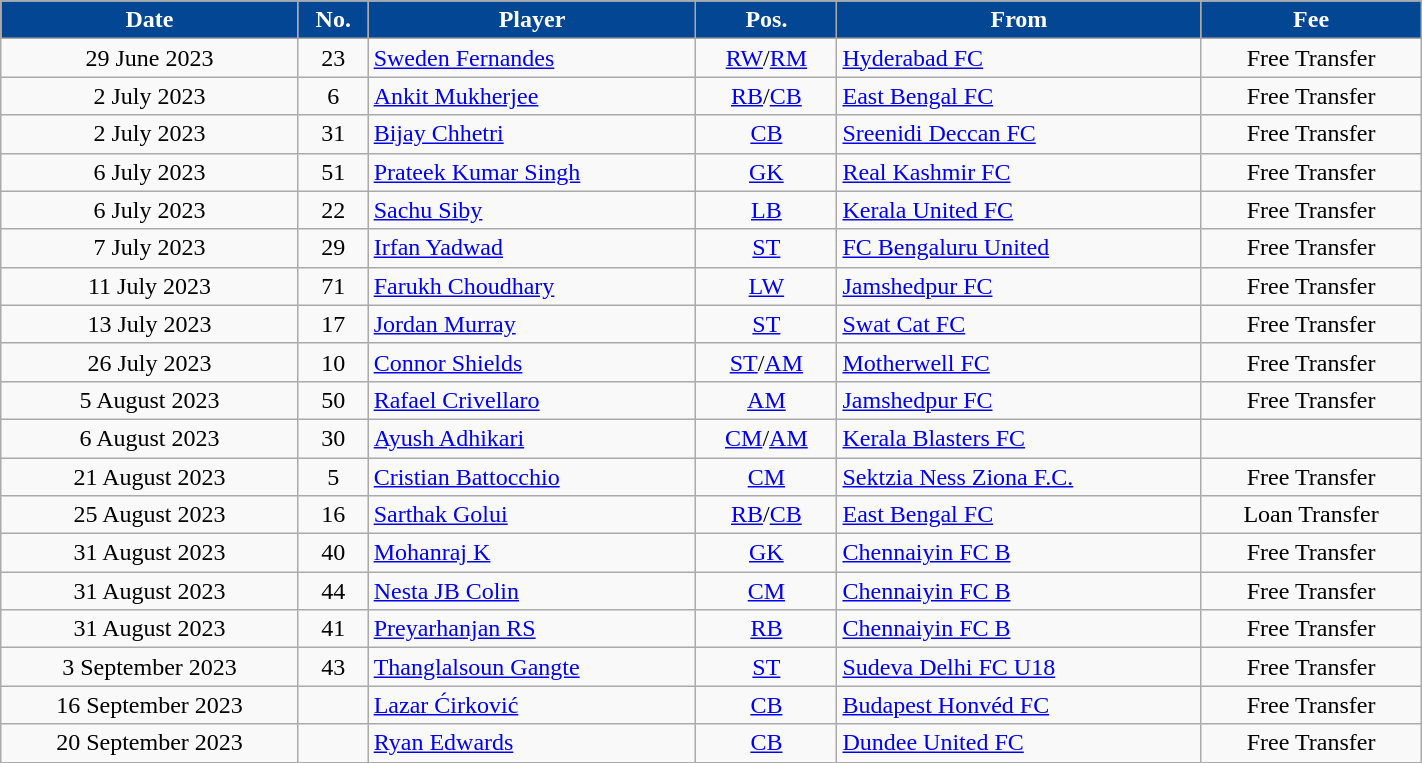<table class="wikitable plainrowheaders sortable" style="text-align:center;width:75%;">
<tr>
<th scope="col" style="background-color:#034694;color:#FFFFFF">Date</th>
<th scope="col" style="background-color:#034694;color:#FFFFFF">No.</th>
<th scope="col" style="background-color:#034694;color:#FFFFFF">Player</th>
<th scope="col" style="background-color:#034694;color:#FFFFFF">Pos.</th>
<th scope="col" style="background-color:#034694;color:#FFFFFF">From</th>
<th scope="col" style="background-color:#034694;color:#FFFFFF" data-sort-type="currency">Fee</th>
</tr>
<tr>
<td>29 June 2023</td>
<td>23</td>
<td align=left> <a href='#'>Sweden Fernandes</a></td>
<td><a href='#'>RW</a>/<a href='#'>RM</a></td>
<td align=left> <a href='#'>Hyderabad FC</a></td>
<td>Free Transfer</td>
</tr>
<tr>
<td>2 July 2023</td>
<td>6</td>
<td align=left> <a href='#'>Ankit Mukherjee</a></td>
<td><a href='#'>RB</a>/<a href='#'>CB</a></td>
<td align=left> <a href='#'>East Bengal FC</a></td>
<td>Free Transfer</td>
</tr>
<tr>
<td>2 July 2023</td>
<td>31</td>
<td align=left> <a href='#'>Bijay Chhetri</a></td>
<td><a href='#'>CB</a></td>
<td align=left> <a href='#'>Sreenidi Deccan FC</a></td>
<td>Free Transfer</td>
</tr>
<tr>
<td>6 July 2023</td>
<td>51</td>
<td align=left> <a href='#'>Prateek Kumar Singh</a></td>
<td><a href='#'>GK</a></td>
<td align=left> <a href='#'>Real Kashmir FC</a></td>
<td>Free Transfer</td>
</tr>
<tr>
<td>6 July 2023</td>
<td>22</td>
<td align=left> <a href='#'>Sachu Siby</a></td>
<td><a href='#'>LB</a></td>
<td align=left> <a href='#'>Kerala United FC</a></td>
<td>Free Transfer</td>
</tr>
<tr>
<td>7 July 2023</td>
<td>29</td>
<td align=left> <a href='#'>Irfan Yadwad</a></td>
<td><a href='#'>ST</a></td>
<td align=left> <a href='#'>FC Bengaluru United</a></td>
<td>Free Transfer</td>
</tr>
<tr>
<td>11 July 2023</td>
<td>71</td>
<td align=left> <a href='#'>Farukh Choudhary</a></td>
<td><a href='#'>LW</a></td>
<td align=left> <a href='#'>Jamshedpur FC</a></td>
<td>Free Transfer</td>
</tr>
<tr>
<td>13 July 2023</td>
<td>17</td>
<td align=left> <a href='#'>Jordan Murray</a></td>
<td><a href='#'>ST</a></td>
<td align=left> <a href='#'>Swat Cat FC</a></td>
<td>Free Transfer</td>
</tr>
<tr>
<td>26 July 2023</td>
<td>10</td>
<td align=left> <a href='#'>Connor Shields</a></td>
<td><a href='#'>ST</a>/<a href='#'>AM</a></td>
<td align=left> <a href='#'>Motherwell FC</a></td>
<td>Free Transfer</td>
</tr>
<tr>
<td>5 August 2023</td>
<td>50</td>
<td align=left> <a href='#'>Rafael Crivellaro</a></td>
<td><a href='#'>AM</a></td>
<td align=left> <a href='#'>Jamshedpur FC</a></td>
<td>Free Transfer</td>
</tr>
<tr>
<td>6 August 2023</td>
<td>30</td>
<td align=left> <a href='#'>Ayush Adhikari</a></td>
<td><a href='#'>CM</a>/<a href='#'>AM</a></td>
<td align=left> <a href='#'>Kerala Blasters FC</a></td>
<td></td>
</tr>
<tr>
<td>21 August 2023</td>
<td>5</td>
<td align=left> <a href='#'>Cristian Battocchio</a></td>
<td><a href='#'>CM</a></td>
<td align=left> <a href='#'>Sektzia Ness Ziona F.C.</a></td>
<td>Free Transfer</td>
</tr>
<tr>
<td>25 August 2023</td>
<td>16</td>
<td align=left> <a href='#'>Sarthak Golui</a></td>
<td><a href='#'>RB</a>/<a href='#'>CB</a></td>
<td align=left> <a href='#'>East Bengal FC</a></td>
<td>Loan Transfer</td>
</tr>
<tr>
<td>31 August 2023</td>
<td>40</td>
<td align=left> <a href='#'>Mohanraj K</a></td>
<td><a href='#'>GK</a></td>
<td align=left> <a href='#'>Chennaiyin FC B</a></td>
<td>Free Transfer</td>
</tr>
<tr>
<td>31 August 2023</td>
<td>44</td>
<td align=left> <a href='#'>Nesta JB Colin</a></td>
<td><a href='#'>CM</a></td>
<td align=left> <a href='#'>Chennaiyin FC B</a></td>
<td>Free Transfer</td>
</tr>
<tr>
<td>31 August 2023</td>
<td>41</td>
<td align=left> <a href='#'>Preyarhanjan RS</a></td>
<td><a href='#'>RB</a></td>
<td align=left> <a href='#'>Chennaiyin FC B</a></td>
<td>Free Transfer</td>
</tr>
<tr>
<td>3 September 2023</td>
<td>43</td>
<td align=left> <a href='#'>Thanglalsoun Gangte</a></td>
<td><a href='#'>ST</a></td>
<td align=left> <a href='#'>Sudeva Delhi FC U18</a></td>
<td>Free Transfer</td>
</tr>
<tr>
<td>16 September 2023</td>
<td></td>
<td align=left> <a href='#'>Lazar Ćirković</a></td>
<td><a href='#'>CB</a></td>
<td align=left> <a href='#'>Budapest Honvéd FC</a></td>
<td>Free Transfer</td>
</tr>
<tr>
<td>20 September 2023</td>
<td></td>
<td align=left> <a href='#'>Ryan Edwards</a></td>
<td><a href='#'>CB</a></td>
<td align=left> <a href='#'>Dundee United FC</a></td>
<td>Free Transfer</td>
</tr>
</table>
